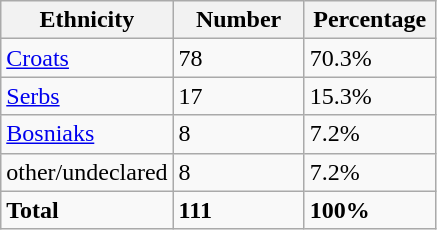<table class="wikitable">
<tr>
<th width="100px">Ethnicity</th>
<th width="80px">Number</th>
<th width="80px">Percentage</th>
</tr>
<tr>
<td><a href='#'>Croats</a></td>
<td>78</td>
<td>70.3%</td>
</tr>
<tr>
<td><a href='#'>Serbs</a></td>
<td>17</td>
<td>15.3%</td>
</tr>
<tr>
<td><a href='#'>Bosniaks</a></td>
<td>8</td>
<td>7.2%</td>
</tr>
<tr>
<td>other/undeclared</td>
<td>8</td>
<td>7.2%</td>
</tr>
<tr>
<td><strong>Total</strong></td>
<td><strong>111</strong></td>
<td><strong>100%</strong></td>
</tr>
</table>
